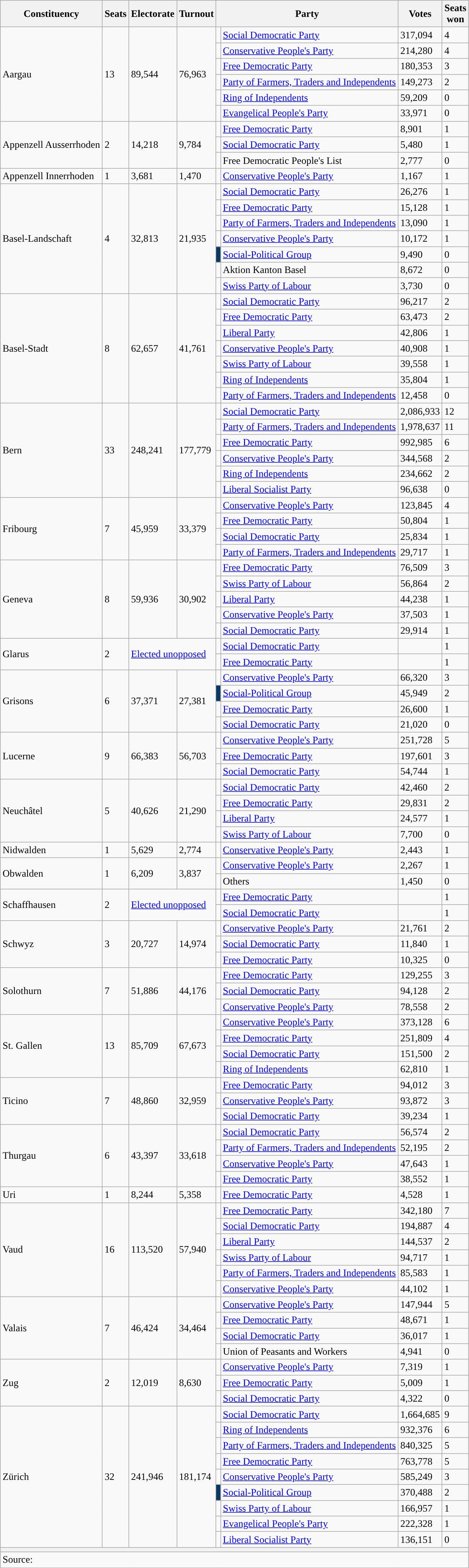<table class="wikitable">
<tr>
<th>Constituency</th>
<th>Seats</th>
<th>Electorate</th>
<th>Turnout</th>
<th colspan="2">Party</th>
<th>Votes</th>
<th>Seats<br>won</th>
</tr>
<tr>
<td rowspan="6">Aargau</td>
<td rowspan="6">13</td>
<td rowspan="6">89,544</td>
<td rowspan="6">76,963</td>
<td style="color:inherit;background:"></td>
<td><a href='#'>Social Democratic Party</a></td>
<td>317,094</td>
<td>4</td>
</tr>
<tr>
<td style="color:inherit;background:"></td>
<td><a href='#'>Conservative People's Party</a></td>
<td>214,280</td>
<td>4</td>
</tr>
<tr>
<td style="color:inherit;background:"></td>
<td><a href='#'>Free Democratic Party</a></td>
<td>180,353</td>
<td>3</td>
</tr>
<tr>
<td style="color:inherit;background:"></td>
<td><a href='#'>Party of Farmers, Traders and Independents</a></td>
<td>149,273</td>
<td>2</td>
</tr>
<tr>
<td style="color:inherit;background:"></td>
<td><a href='#'>Ring of Independents</a></td>
<td>59,209</td>
<td>0</td>
</tr>
<tr>
<td style="color:inherit;background:"></td>
<td><a href='#'>Evangelical People's Party</a></td>
<td>33,971</td>
<td>0</td>
</tr>
<tr>
<td rowspan="3">Appenzell Ausserrhoden</td>
<td rowspan="3">2</td>
<td rowspan="3">14,218</td>
<td rowspan="3">9,784</td>
<td style="color:inherit;background:"></td>
<td><a href='#'>Free Democratic Party</a></td>
<td>8,901</td>
<td>1</td>
</tr>
<tr>
<td style="color:inherit;background:"></td>
<td><a href='#'>Social Democratic Party</a></td>
<td>5,480</td>
<td>1</td>
</tr>
<tr>
<td style="color:inherit;background:"></td>
<td>Free Democratic People's List</td>
<td>2,777</td>
<td>0</td>
</tr>
<tr>
<td>Appenzell Innerrhoden</td>
<td>1</td>
<td>3,681</td>
<td>1,470</td>
<td style="color:inherit;background:"></td>
<td><a href='#'>Conservative People's Party</a></td>
<td>1,167</td>
<td>1</td>
</tr>
<tr>
<td rowspan="7">Basel-Landschaft</td>
<td rowspan="7">4</td>
<td rowspan="7">32,813</td>
<td rowspan="7">21,935</td>
<td style="color:inherit;background:"></td>
<td><a href='#'>Social Democratic Party</a></td>
<td>26,276</td>
<td>1</td>
</tr>
<tr>
<td style="color:inherit;background:"></td>
<td><a href='#'>Free Democratic Party</a></td>
<td>15,128</td>
<td>1</td>
</tr>
<tr>
<td style="color:inherit;background:"></td>
<td><a href='#'>Party of Farmers, Traders and Independents</a></td>
<td>13,090</td>
<td>1</td>
</tr>
<tr>
<td style="color:inherit;background:"></td>
<td><a href='#'>Conservative People's Party</a></td>
<td>10,172</td>
<td>1</td>
</tr>
<tr>
<td style="color:inherit;background:#0B3861"></td>
<td><a href='#'>Social-Political Group</a></td>
<td>9,490</td>
<td>0</td>
</tr>
<tr>
<td style="color:inherit;background:"></td>
<td>Aktion Kanton Basel</td>
<td>8,672</td>
<td>0</td>
</tr>
<tr>
<td style="color:inherit;background:"></td>
<td><a href='#'>Swiss Party of Labour</a></td>
<td>3,730</td>
<td>0</td>
</tr>
<tr>
<td rowspan="7">Basel-Stadt</td>
<td rowspan="7">8</td>
<td rowspan="7">62,657</td>
<td rowspan="7">41,761</td>
<td style="color:inherit;background:"></td>
<td><a href='#'>Social Democratic Party</a></td>
<td>96,217</td>
<td>2</td>
</tr>
<tr>
<td style="color:inherit;background:"></td>
<td><a href='#'>Free Democratic Party</a></td>
<td>63,473</td>
<td>2</td>
</tr>
<tr>
<td style="color:inherit;background:"></td>
<td><a href='#'>Liberal Party</a></td>
<td>42,806</td>
<td>1</td>
</tr>
<tr>
<td style="color:inherit;background:"></td>
<td><a href='#'>Conservative People's Party</a></td>
<td>40,908</td>
<td>1</td>
</tr>
<tr>
<td style="color:inherit;background:"></td>
<td><a href='#'>Swiss Party of Labour</a></td>
<td>39,558</td>
<td>1</td>
</tr>
<tr>
<td style="color:inherit;background:"></td>
<td><a href='#'>Ring of Independents</a></td>
<td>35,804</td>
<td>1</td>
</tr>
<tr>
<td style="color:inherit;background:"></td>
<td><a href='#'>Party of Farmers, Traders and Independents</a></td>
<td>12,458</td>
<td>0</td>
</tr>
<tr>
<td rowspan="6">Bern</td>
<td rowspan="6">33</td>
<td rowspan="6">248,241</td>
<td rowspan="6">177,779</td>
<td style="color:inherit;background:"></td>
<td><a href='#'>Social Democratic Party</a></td>
<td>2,086,933</td>
<td>12</td>
</tr>
<tr>
<td style="color:inherit;background:"></td>
<td><a href='#'>Party of Farmers, Traders and Independents</a></td>
<td>1,978,637</td>
<td>11</td>
</tr>
<tr>
<td style="color:inherit;background:"></td>
<td><a href='#'>Free Democratic Party</a></td>
<td>992,985</td>
<td>6</td>
</tr>
<tr>
<td style="color:inherit;background:"></td>
<td><a href='#'>Conservative People's Party</a></td>
<td>344,568</td>
<td>2</td>
</tr>
<tr>
<td style="color:inherit;background:"></td>
<td><a href='#'>Ring of Independents</a></td>
<td>234,662</td>
<td>2</td>
</tr>
<tr>
<td style="color:inherit;background:"></td>
<td><a href='#'>Liberal Socialist Party</a></td>
<td>96,638</td>
<td>0</td>
</tr>
<tr>
<td rowspan="4">Fribourg</td>
<td rowspan="4">7</td>
<td rowspan="4">45,959</td>
<td rowspan="4">33,379</td>
<td style="color:inherit;background:"></td>
<td><a href='#'>Conservative People's Party</a></td>
<td>123,845</td>
<td>4</td>
</tr>
<tr>
<td style="color:inherit;background:"></td>
<td><a href='#'>Free Democratic Party</a></td>
<td>50,804</td>
<td>1</td>
</tr>
<tr>
<td style="color:inherit;background:"></td>
<td><a href='#'>Social Democratic Party</a></td>
<td>25,834</td>
<td>1</td>
</tr>
<tr>
<td style="color:inherit;background:"></td>
<td><a href='#'>Party of Farmers, Traders and Independents</a></td>
<td>29,717</td>
<td>1</td>
</tr>
<tr>
<td rowspan="5">Geneva</td>
<td rowspan="5">8</td>
<td rowspan="5">59,936</td>
<td rowspan="5">30,902</td>
<td style="color:inherit;background:"></td>
<td><a href='#'>Free Democratic Party</a></td>
<td>76,509</td>
<td>3</td>
</tr>
<tr>
<td style="color:inherit;background:"></td>
<td><a href='#'>Swiss Party of Labour</a></td>
<td>56,864</td>
<td>2</td>
</tr>
<tr>
<td style="color:inherit;background:"></td>
<td><a href='#'>Liberal Party</a></td>
<td>44,238</td>
<td>1</td>
</tr>
<tr>
<td style="color:inherit;background:"></td>
<td><a href='#'>Conservative People's Party</a></td>
<td>37,503</td>
<td>1</td>
</tr>
<tr>
<td style="color:inherit;background:"></td>
<td><a href='#'>Social Democratic Party</a></td>
<td>29,914</td>
<td>1</td>
</tr>
<tr>
<td rowspan="2">Glarus</td>
<td rowspan="2">2</td>
<td rowspan="2" colspan=2><a href='#'>Elected unopposed</a></td>
<td style="color:inherit;background:"></td>
<td><a href='#'>Social Democratic Party</a></td>
<td></td>
<td>1</td>
</tr>
<tr>
<td style="color:inherit;background:"></td>
<td><a href='#'>Free Democratic Party</a></td>
<td></td>
<td>1</td>
</tr>
<tr>
<td rowspan="4">Grisons</td>
<td rowspan="4">6</td>
<td rowspan="4">37,371</td>
<td rowspan="4">27,381</td>
<td style="color:inherit;background:"></td>
<td><a href='#'>Conservative People's Party</a></td>
<td>66,320</td>
<td>3</td>
</tr>
<tr>
<td style="color:inherit;background:#0B3861"></td>
<td><a href='#'>Social-Political Group</a></td>
<td>45,949</td>
<td>2</td>
</tr>
<tr>
<td style="color:inherit;background:"></td>
<td><a href='#'>Free Democratic Party</a></td>
<td>26,600</td>
<td>1</td>
</tr>
<tr>
<td style="color:inherit;background:"></td>
<td><a href='#'>Social Democratic Party</a></td>
<td>21,020</td>
<td>0</td>
</tr>
<tr>
<td rowspan="3">Lucerne</td>
<td rowspan="3">9</td>
<td rowspan="3">66,383</td>
<td rowspan="3">56,703</td>
<td style="color:inherit;background:"></td>
<td><a href='#'>Conservative People's Party</a></td>
<td>251,728</td>
<td>5</td>
</tr>
<tr>
<td style="color:inherit;background:"></td>
<td><a href='#'>Free Democratic Party</a></td>
<td>197,601</td>
<td>3</td>
</tr>
<tr>
<td style="color:inherit;background:"></td>
<td><a href='#'>Social Democratic Party</a></td>
<td>54,744</td>
<td>1</td>
</tr>
<tr>
<td rowspan="4">Neuchâtel</td>
<td rowspan="4">5</td>
<td rowspan="4">40,626</td>
<td rowspan="4">21,290</td>
<td style="color:inherit;background:"></td>
<td><a href='#'>Social Democratic Party</a></td>
<td>42,460</td>
<td>2</td>
</tr>
<tr>
<td style="color:inherit;background:"></td>
<td><a href='#'>Free Democratic Party</a></td>
<td>29,831</td>
<td>2</td>
</tr>
<tr>
<td style="color:inherit;background:"></td>
<td><a href='#'>Liberal Party</a></td>
<td>24,577</td>
<td>1</td>
</tr>
<tr>
<td style="color:inherit;background:"></td>
<td><a href='#'>Swiss Party of Labour</a></td>
<td>7,700</td>
<td>0</td>
</tr>
<tr>
<td>Nidwalden</td>
<td>1</td>
<td>5,629</td>
<td>2,774</td>
<td style="color:inherit;background:"></td>
<td><a href='#'>Conservative People's Party</a></td>
<td>2,443</td>
<td>1</td>
</tr>
<tr>
<td rowspan="2">Obwalden</td>
<td rowspan="2">1</td>
<td rowspan="2">6,209</td>
<td rowspan="2">3,837</td>
<td style="color:inherit;background:"></td>
<td><a href='#'>Conservative People's Party</a></td>
<td>2,267</td>
<td>1</td>
</tr>
<tr>
<td style="color:inherit;background:"></td>
<td>Others</td>
<td>1,450</td>
<td>0</td>
</tr>
<tr>
<td rowspan="2">Schaffhausen</td>
<td rowspan="2">2</td>
<td rowspan="2" colspan=2><a href='#'>Elected unopposed</a></td>
<td style="color:inherit;background:"></td>
<td><a href='#'>Free Democratic Party</a></td>
<td></td>
<td>1</td>
</tr>
<tr>
<td style="color:inherit;background:"></td>
<td><a href='#'>Social Democratic Party</a></td>
<td></td>
<td>1</td>
</tr>
<tr>
<td rowspan="3">Schwyz</td>
<td rowspan="3">3</td>
<td rowspan="3">20,727</td>
<td rowspan="3">14,974</td>
<td style="color:inherit;background:"></td>
<td><a href='#'>Conservative People's Party</a></td>
<td>21,761</td>
<td>2</td>
</tr>
<tr>
<td style="color:inherit;background:"></td>
<td><a href='#'>Social Democratic Party</a></td>
<td>11,840</td>
<td>1</td>
</tr>
<tr>
<td style="color:inherit;background:"></td>
<td><a href='#'>Free Democratic Party</a></td>
<td>10,325</td>
<td>0</td>
</tr>
<tr>
<td rowspan="3">Solothurn</td>
<td rowspan="3">7</td>
<td rowspan="3">51,886</td>
<td rowspan="3">44,176</td>
<td style="color:inherit;background:"></td>
<td><a href='#'>Free Democratic Party</a></td>
<td>129,255</td>
<td>3</td>
</tr>
<tr>
<td style="color:inherit;background:"></td>
<td><a href='#'>Social Democratic Party</a></td>
<td>94,128</td>
<td>2</td>
</tr>
<tr>
<td style="color:inherit;background:"></td>
<td><a href='#'>Conservative People's Party</a></td>
<td>78,558</td>
<td>2</td>
</tr>
<tr>
<td rowspan="4">St. Gallen</td>
<td rowspan="4">13</td>
<td rowspan="4">85,709</td>
<td rowspan="4">67,673</td>
<td style="color:inherit;background:"></td>
<td><a href='#'>Conservative People's Party</a></td>
<td>373,128</td>
<td>6</td>
</tr>
<tr>
<td style="color:inherit;background:"></td>
<td><a href='#'>Free Democratic Party</a></td>
<td>251,809</td>
<td>4</td>
</tr>
<tr>
<td style="color:inherit;background:"></td>
<td><a href='#'>Social Democratic Party</a></td>
<td>151,500</td>
<td>2</td>
</tr>
<tr>
<td style="color:inherit;background:"></td>
<td><a href='#'>Ring of Independents</a></td>
<td>62,810</td>
<td>1</td>
</tr>
<tr>
<td rowspan="3">Ticino</td>
<td rowspan="3">7</td>
<td rowspan="3">48,860</td>
<td rowspan="3">32,959</td>
<td style="color:inherit;background:"></td>
<td><a href='#'>Free Democratic Party</a></td>
<td>94,012</td>
<td>3</td>
</tr>
<tr>
<td style="color:inherit;background:"></td>
<td><a href='#'>Conservative People's Party</a></td>
<td>93,872</td>
<td>3</td>
</tr>
<tr>
<td style="color:inherit;background:"></td>
<td><a href='#'>Social Democratic Party</a></td>
<td>39,234</td>
<td>1</td>
</tr>
<tr>
<td rowspan="4">Thurgau</td>
<td rowspan="4">6</td>
<td rowspan="4">43,397</td>
<td rowspan="4">33,618</td>
<td style="color:inherit;background:"></td>
<td><a href='#'>Social Democratic Party</a></td>
<td>56,574</td>
<td>2</td>
</tr>
<tr>
<td style="color:inherit;background:"></td>
<td><a href='#'>Party of Farmers, Traders and Independents</a></td>
<td>52,195</td>
<td>2</td>
</tr>
<tr>
<td style="color:inherit;background:"></td>
<td><a href='#'>Conservative People's Party</a></td>
<td>47,643</td>
<td>1</td>
</tr>
<tr>
<td style="color:inherit;background:"></td>
<td><a href='#'>Free Democratic Party</a></td>
<td>38,552</td>
<td>1</td>
</tr>
<tr>
<td>Uri</td>
<td>1</td>
<td>8,244</td>
<td>5,358</td>
<td style="color:inherit;background:"></td>
<td><a href='#'>Free Democratic Party</a></td>
<td>4,528</td>
<td>1</td>
</tr>
<tr>
<td rowspan="6">Vaud</td>
<td rowspan="6">16</td>
<td rowspan="6">113,520</td>
<td rowspan="6">57,940</td>
<td style="color:inherit;background:"></td>
<td><a href='#'>Free Democratic Party</a></td>
<td>342,180</td>
<td>7</td>
</tr>
<tr>
<td style="color:inherit;background:"></td>
<td><a href='#'>Social Democratic Party</a></td>
<td>194,887</td>
<td>4</td>
</tr>
<tr>
<td style="color:inherit;background:"></td>
<td><a href='#'>Liberal Party</a></td>
<td>144,537</td>
<td>2</td>
</tr>
<tr>
<td style="color:inherit;background:"></td>
<td><a href='#'>Swiss Party of Labour</a></td>
<td>94,717</td>
<td>1</td>
</tr>
<tr>
<td style="color:inherit;background:"></td>
<td><a href='#'>Party of Farmers, Traders and Independents</a></td>
<td>85,583</td>
<td>1</td>
</tr>
<tr>
<td style="color:inherit;background:"></td>
<td><a href='#'>Conservative People's Party</a></td>
<td>44,102</td>
<td>1</td>
</tr>
<tr>
<td rowspan="4">Valais</td>
<td rowspan="4">7</td>
<td rowspan="4">46,424</td>
<td rowspan="4">34,464</td>
<td style="color:inherit;background:"></td>
<td><a href='#'>Conservative People's Party</a></td>
<td>147,944</td>
<td>5</td>
</tr>
<tr>
<td style="color:inherit;background:"></td>
<td><a href='#'>Free Democratic Party</a></td>
<td>48,671</td>
<td>1</td>
</tr>
<tr>
<td style="color:inherit;background:"></td>
<td><a href='#'>Social Democratic Party</a></td>
<td>36,017</td>
<td>1</td>
</tr>
<tr>
<td style="color:inherit;background:"></td>
<td>Union of Peasants and Workers</td>
<td>4,941</td>
<td>0</td>
</tr>
<tr>
<td rowspan="3">Zug</td>
<td rowspan="3">2</td>
<td rowspan="3">12,019</td>
<td rowspan="3">8,630</td>
<td style="color:inherit;background:"></td>
<td><a href='#'>Conservative People's Party</a></td>
<td>7,319</td>
<td>1</td>
</tr>
<tr>
<td style="color:inherit;background:"></td>
<td><a href='#'>Free Democratic Party</a></td>
<td>5,009</td>
<td>1</td>
</tr>
<tr>
<td style="color:inherit;background:"></td>
<td><a href='#'>Social Democratic Party</a></td>
<td>4,322</td>
<td>0</td>
</tr>
<tr>
<td rowspan="9">Zürich</td>
<td rowspan="9">32</td>
<td rowspan="9">241,946</td>
<td rowspan="9">181,174</td>
<td style="color:inherit;background:"></td>
<td><a href='#'>Social Democratic Party</a></td>
<td>1,664,685</td>
<td>9</td>
</tr>
<tr>
<td style="color:inherit;background:"></td>
<td><a href='#'>Ring of Independents</a></td>
<td>932,376</td>
<td>6</td>
</tr>
<tr>
<td style="color:inherit;background:"></td>
<td><a href='#'>Party of Farmers, Traders and Independents</a></td>
<td>840,325</td>
<td>5</td>
</tr>
<tr>
<td style="color:inherit;background:"></td>
<td><a href='#'>Free Democratic Party</a></td>
<td>763,778</td>
<td>5</td>
</tr>
<tr>
<td style="color:inherit;background:"></td>
<td><a href='#'>Conservative People's Party</a></td>
<td>585,249</td>
<td>3</td>
</tr>
<tr>
<td style="color:inherit;background:#0B3861"></td>
<td><a href='#'>Social-Political Group</a></td>
<td>370,488</td>
<td>2</td>
</tr>
<tr>
<td style="color:inherit;background:"></td>
<td><a href='#'>Swiss Party of Labour</a></td>
<td>166,957</td>
<td>1</td>
</tr>
<tr>
<td style="color:inherit;background:"></td>
<td><a href='#'>Evangelical People's Party</a></td>
<td>222,328</td>
<td>1</td>
</tr>
<tr>
<td style="color:inherit;background:"></td>
<td><a href='#'>Liberal Socialist Party</a></td>
<td>136,151</td>
<td>0</td>
</tr>
<tr>
<th colspan="8"></th>
</tr>
<tr>
<td colspan="8">Source: </td>
</tr>
</table>
